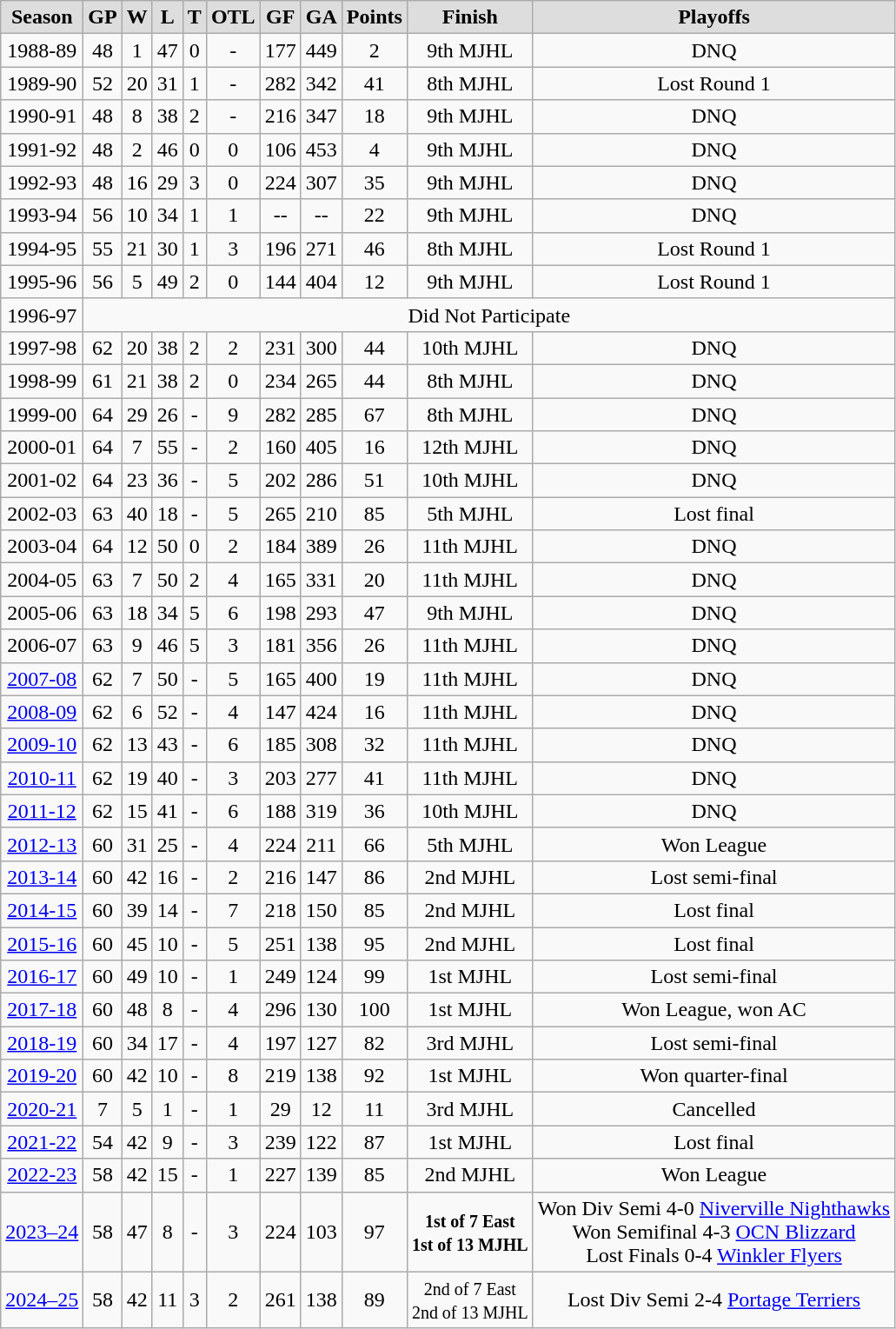<table class="wikitable">
<tr align="center"  bgcolor="#dddddd">
<td><strong>Season</strong></td>
<td><strong>GP </strong></td>
<td><strong> W </strong></td>
<td><strong> L </strong></td>
<td><strong> T </strong></td>
<td><strong>OTL</strong></td>
<td><strong>GF </strong></td>
<td><strong>GA </strong></td>
<td><strong>Points</strong></td>
<td><strong>Finish</strong></td>
<td><strong>Playoffs</strong></td>
</tr>
<tr align="center">
<td>1988-89</td>
<td>48</td>
<td>1</td>
<td>47</td>
<td>0</td>
<td>-</td>
<td>177</td>
<td>449</td>
<td>2</td>
<td>9th MJHL</td>
<td>DNQ</td>
</tr>
<tr align="center">
<td>1989-90</td>
<td>52</td>
<td>20</td>
<td>31</td>
<td>1</td>
<td>-</td>
<td>282</td>
<td>342</td>
<td>41</td>
<td>8th MJHL</td>
<td>Lost Round 1</td>
</tr>
<tr align="center">
<td>1990-91</td>
<td>48</td>
<td>8</td>
<td>38</td>
<td>2</td>
<td>-</td>
<td>216</td>
<td>347</td>
<td>18</td>
<td>9th MJHL</td>
<td>DNQ</td>
</tr>
<tr align="center">
<td>1991-92</td>
<td>48</td>
<td>2</td>
<td>46</td>
<td>0</td>
<td>0</td>
<td>106</td>
<td>453</td>
<td>4</td>
<td>9th MJHL</td>
<td>DNQ</td>
</tr>
<tr align="center">
<td>1992-93</td>
<td>48</td>
<td>16</td>
<td>29</td>
<td>3</td>
<td>0</td>
<td>224</td>
<td>307</td>
<td>35</td>
<td>9th MJHL</td>
<td>DNQ</td>
</tr>
<tr align="center">
<td>1993-94</td>
<td>56</td>
<td>10</td>
<td>34</td>
<td>1</td>
<td>1</td>
<td>--</td>
<td>--</td>
<td>22</td>
<td>9th MJHL</td>
<td>DNQ</td>
</tr>
<tr align="center">
<td>1994-95</td>
<td>55</td>
<td>21</td>
<td>30</td>
<td>1</td>
<td>3</td>
<td>196</td>
<td>271</td>
<td>46</td>
<td>8th MJHL</td>
<td>Lost Round 1</td>
</tr>
<tr align="center">
<td>1995-96</td>
<td>56</td>
<td>5</td>
<td>49</td>
<td>2</td>
<td>0</td>
<td>144</td>
<td>404</td>
<td>12</td>
<td>9th MJHL</td>
<td>Lost Round 1</td>
</tr>
<tr align="center">
<td>1996-97</td>
<td colspan="11">Did Not Participate</td>
</tr>
<tr align="center">
<td>1997-98</td>
<td>62</td>
<td>20</td>
<td>38</td>
<td>2</td>
<td>2</td>
<td>231</td>
<td>300</td>
<td>44</td>
<td>10th MJHL</td>
<td>DNQ</td>
</tr>
<tr align="center">
<td>1998-99</td>
<td>61</td>
<td>21</td>
<td>38</td>
<td>2</td>
<td>0</td>
<td>234</td>
<td>265</td>
<td>44</td>
<td>8th MJHL</td>
<td>DNQ</td>
</tr>
<tr align="center">
<td>1999-00</td>
<td>64</td>
<td>29</td>
<td>26</td>
<td>-</td>
<td>9</td>
<td>282</td>
<td>285</td>
<td>67</td>
<td>8th MJHL</td>
<td>DNQ</td>
</tr>
<tr align="center">
<td>2000-01</td>
<td>64</td>
<td>7</td>
<td>55</td>
<td>-</td>
<td>2</td>
<td>160</td>
<td>405</td>
<td>16</td>
<td>12th MJHL</td>
<td>DNQ</td>
</tr>
<tr align="center">
<td>2001-02</td>
<td>64</td>
<td>23</td>
<td>36</td>
<td>-</td>
<td>5</td>
<td>202</td>
<td>286</td>
<td>51</td>
<td>10th MJHL</td>
<td>DNQ</td>
</tr>
<tr align="center">
<td>2002-03</td>
<td>63</td>
<td>40</td>
<td>18</td>
<td>-</td>
<td>5</td>
<td>265</td>
<td>210</td>
<td>85</td>
<td>5th MJHL</td>
<td>Lost final</td>
</tr>
<tr align="center">
<td>2003-04</td>
<td>64</td>
<td>12</td>
<td>50</td>
<td>0</td>
<td>2</td>
<td>184</td>
<td>389</td>
<td>26</td>
<td>11th MJHL</td>
<td>DNQ</td>
</tr>
<tr align="center">
<td>2004-05</td>
<td>63</td>
<td>7</td>
<td>50</td>
<td>2</td>
<td>4</td>
<td>165</td>
<td>331</td>
<td>20</td>
<td>11th MJHL</td>
<td>DNQ</td>
</tr>
<tr align="center">
<td>2005-06</td>
<td>63</td>
<td>18</td>
<td>34</td>
<td>5</td>
<td>6</td>
<td>198</td>
<td>293</td>
<td>47</td>
<td>9th MJHL</td>
<td>DNQ</td>
</tr>
<tr align="center">
<td>2006-07</td>
<td>63</td>
<td>9</td>
<td>46</td>
<td>5</td>
<td>3</td>
<td>181</td>
<td>356</td>
<td>26</td>
<td>11th MJHL</td>
<td>DNQ</td>
</tr>
<tr align="center">
<td><a href='#'>2007-08</a></td>
<td>62</td>
<td>7</td>
<td>50</td>
<td>-</td>
<td>5</td>
<td>165</td>
<td>400</td>
<td>19</td>
<td>11th MJHL</td>
<td>DNQ</td>
</tr>
<tr align="center">
<td><a href='#'>2008-09</a></td>
<td>62</td>
<td>6</td>
<td>52</td>
<td>-</td>
<td>4</td>
<td>147</td>
<td>424</td>
<td>16</td>
<td>11th MJHL</td>
<td>DNQ</td>
</tr>
<tr align="center">
<td><a href='#'>2009-10</a></td>
<td>62</td>
<td>13</td>
<td>43</td>
<td>-</td>
<td>6</td>
<td>185</td>
<td>308</td>
<td>32</td>
<td>11th MJHL</td>
<td>DNQ</td>
</tr>
<tr align="center">
<td><a href='#'>2010-11</a></td>
<td>62</td>
<td>19</td>
<td>40</td>
<td>-</td>
<td>3</td>
<td>203</td>
<td>277</td>
<td>41</td>
<td>11th MJHL</td>
<td>DNQ</td>
</tr>
<tr align="center">
<td><a href='#'>2011-12</a></td>
<td>62</td>
<td>15</td>
<td>41</td>
<td>-</td>
<td>6</td>
<td>188</td>
<td>319</td>
<td>36</td>
<td>10th MJHL</td>
<td>DNQ</td>
</tr>
<tr align="center">
<td><a href='#'>2012-13</a></td>
<td>60</td>
<td>31</td>
<td>25</td>
<td>-</td>
<td>4</td>
<td>224</td>
<td>211</td>
<td>66</td>
<td>5th MJHL</td>
<td>Won League</td>
</tr>
<tr align="center">
<td><a href='#'>2013-14</a></td>
<td>60</td>
<td>42</td>
<td>16</td>
<td>-</td>
<td>2</td>
<td>216</td>
<td>147</td>
<td>86</td>
<td>2nd MJHL</td>
<td>Lost semi-final</td>
</tr>
<tr align="center">
<td><a href='#'>2014-15</a></td>
<td>60</td>
<td>39</td>
<td>14</td>
<td>-</td>
<td>7</td>
<td>218</td>
<td>150</td>
<td>85</td>
<td>2nd MJHL</td>
<td>Lost final</td>
</tr>
<tr align="center">
<td><a href='#'>2015-16</a></td>
<td>60</td>
<td>45</td>
<td>10</td>
<td>-</td>
<td>5</td>
<td>251</td>
<td>138</td>
<td>95</td>
<td>2nd MJHL</td>
<td>Lost final</td>
</tr>
<tr align="center">
<td><a href='#'>2016-17</a></td>
<td>60</td>
<td>49</td>
<td>10</td>
<td>-</td>
<td>1</td>
<td>249</td>
<td>124</td>
<td>99</td>
<td>1st MJHL</td>
<td>Lost semi-final</td>
</tr>
<tr align="center">
<td><a href='#'>2017-18</a></td>
<td>60</td>
<td>48</td>
<td>8</td>
<td>-</td>
<td>4</td>
<td>296</td>
<td>130</td>
<td>100</td>
<td>1st MJHL</td>
<td>Won League, won AC</td>
</tr>
<tr align="center">
<td><a href='#'>2018-19</a></td>
<td>60</td>
<td>34</td>
<td>17</td>
<td>-</td>
<td>4</td>
<td>197</td>
<td>127</td>
<td>82</td>
<td>3rd MJHL</td>
<td>Lost semi-final</td>
</tr>
<tr align="center">
<td><a href='#'>2019-20</a></td>
<td>60</td>
<td>42</td>
<td>10</td>
<td>-</td>
<td>8</td>
<td>219</td>
<td>138</td>
<td>92</td>
<td>1st MJHL</td>
<td>Won quarter-final</td>
</tr>
<tr align="center">
<td><a href='#'>2020-21</a></td>
<td>7</td>
<td>5</td>
<td>1</td>
<td>-</td>
<td>1</td>
<td>29</td>
<td>12</td>
<td>11</td>
<td>3rd MJHL</td>
<td>Cancelled</td>
</tr>
<tr align="center">
<td><a href='#'>2021-22</a></td>
<td>54</td>
<td>42</td>
<td>9</td>
<td>-</td>
<td>3</td>
<td>239</td>
<td>122</td>
<td>87</td>
<td>1st MJHL</td>
<td>Lost final</td>
</tr>
<tr align="center">
<td><a href='#'>2022-23</a></td>
<td>58</td>
<td>42</td>
<td>15</td>
<td>-</td>
<td>1</td>
<td>227</td>
<td>139</td>
<td>85</td>
<td>2nd MJHL</td>
<td>Won League</td>
</tr>
<tr align="center">
<td><a href='#'>2023–24</a></td>
<td>58</td>
<td>47</td>
<td>8</td>
<td>-</td>
<td>3</td>
<td>224</td>
<td>103</td>
<td>97</td>
<td><small><strong>1st of 7 East <br>1st of 13 MJHL</strong></small></td>
<td>Won Div Semi 4-0 <a href='#'>Niverville Nighthawks</a><br>Won Semifinal 4-3 <a href='#'>OCN Blizzard</a><br>Lost Finals 0-4 <a href='#'>Winkler Flyers</a></td>
</tr>
<tr align="center">
<td><a href='#'>2024–25</a></td>
<td>58</td>
<td>42</td>
<td>11</td>
<td>3</td>
<td>2</td>
<td>261</td>
<td>138</td>
<td>89</td>
<td><small>2nd of 7 East <br>2nd of 13 MJHL</small></td>
<td>Lost Div Semi 2-4 <a href='#'>Portage Terriers</a></td>
</tr>
</table>
